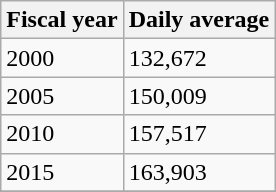<table class="wikitable">
<tr>
<th>Fiscal year</th>
<th>Daily average</th>
</tr>
<tr>
<td>2000</td>
<td>132,672</td>
</tr>
<tr>
<td>2005</td>
<td>150,009</td>
</tr>
<tr>
<td>2010</td>
<td>157,517</td>
</tr>
<tr>
<td>2015</td>
<td>163,903</td>
</tr>
<tr>
</tr>
</table>
